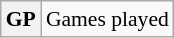<table class="wikitable" style="font-size:90%;">
<tr>
<th scope="row">GP</th>
<td>Games played</td>
</tr>
</table>
